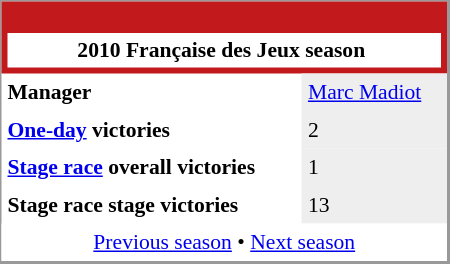<table align="right" cellpadding="4" cellspacing="0" style="margin-left:1em; width:300px; font-size:90%; border:1px solid #999; border-right-width:2px; border-bottom-width:2px; background-color:white;">
<tr>
<th colspan="2" style="background-color:#C2191C;"><br><table style="background:#FFFFFF;text-align:center;width:100%;">
<tr>
<td style="background:#FFFFFF;" align="center" width="100%"><span>2010 Française des Jeux season</span></td>
<td padding=15px></td>
</tr>
</table>
</th>
</tr>
<tr>
<td><strong>Manager </strong></td>
<td bgcolor=#EEEEEE><a href='#'>Marc Madiot</a></td>
</tr>
<tr>
<td><strong><a href='#'>One-day</a> victories</strong></td>
<td bgcolor=#EEEEEE>2</td>
</tr>
<tr>
<td><strong><a href='#'>Stage race</a> overall victories</strong></td>
<td bgcolor=#EEEEEE>1</td>
</tr>
<tr>
<td><strong>Stage race stage victories</strong></td>
<td bgcolor=#EEEEEE>13</td>
</tr>
<tr>
<td colspan="2" bgcolor="white" align="center"><a href='#'>Previous season</a> • <a href='#'>Next season</a></td>
</tr>
</table>
